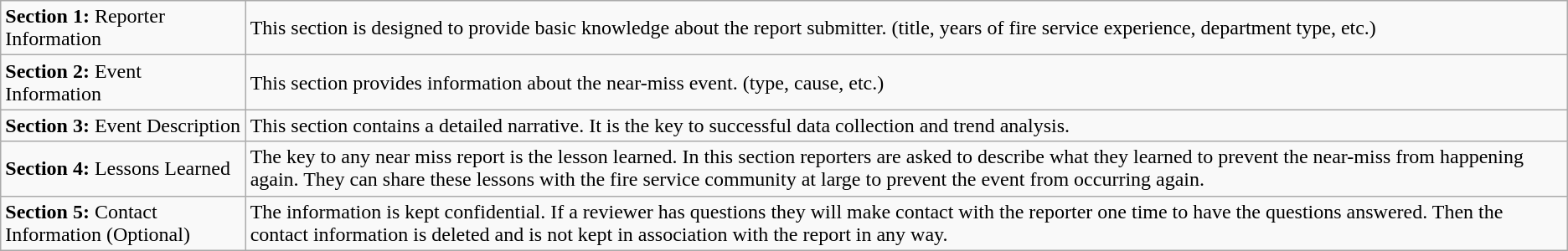<table class="wikitable">
<tr>
<td><strong>Section 1:</strong> Reporter Information</td>
<td>This section is designed to provide basic knowledge about the report submitter. (title, years of fire service experience, department type, etc.)</td>
</tr>
<tr>
<td><strong>Section 2:</strong> Event Information</td>
<td>This section provides information about the near-miss event. (type, cause, etc.)</td>
</tr>
<tr>
<td><strong>Section 3:</strong> Event Description</td>
<td>This section contains a detailed narrative. It is the key to successful data collection and trend analysis.</td>
</tr>
<tr>
<td><strong>Section 4:</strong> Lessons Learned</td>
<td>The key to any near miss report is the lesson learned. In this section reporters are asked to describe what they learned to prevent the near-miss from happening again. They can share these lessons with the fire service community at large to prevent the event from occurring again.</td>
</tr>
<tr>
<td><strong>Section 5:</strong> Contact Information (Optional)</td>
<td>The information is kept confidential. If a reviewer has questions they will make contact with the reporter one time to have the questions answered. Then the contact information is deleted and is not kept in association with the report in any way.</td>
</tr>
</table>
